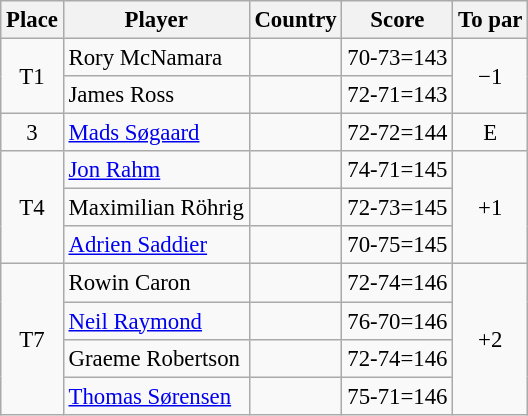<table class="wikitable" style="font-size:95%;">
<tr>
<th>Place</th>
<th>Player</th>
<th>Country</th>
<th>Score</th>
<th>To par</th>
</tr>
<tr>
<td rowspan="2" align="center">T1</td>
<td>Rory McNamara</td>
<td></td>
<td align=center>70-73=143</td>
<td rowspan="2" align="center">−1</td>
</tr>
<tr>
<td>James Ross</td>
<td></td>
<td>72-71=143</td>
</tr>
<tr>
<td align="center">3</td>
<td><a href='#'>Mads Søgaard</a></td>
<td></td>
<td align="center">72-72=144</td>
<td align="center">E</td>
</tr>
<tr>
<td rowspan="3" align="center">T4</td>
<td><a href='#'>Jon Rahm</a></td>
<td></td>
<td align="center">74-71=145</td>
<td rowspan="3" align="center">+1</td>
</tr>
<tr>
<td>Maximilian Röhrig</td>
<td></td>
<td align="center">72-73=145</td>
</tr>
<tr>
<td><a href='#'>Adrien Saddier</a></td>
<td></td>
<td>70-75=145</td>
</tr>
<tr>
<td rowspan="4" align="center">T7</td>
<td>Rowin Caron</td>
<td></td>
<td align="center">72-74=146</td>
<td rowspan="4" align="center">+2</td>
</tr>
<tr>
<td><a href='#'>Neil Raymond</a></td>
<td></td>
<td align="center">76-70=146</td>
</tr>
<tr>
<td>Graeme Robertson</td>
<td></td>
<td align="center">72-74=146</td>
</tr>
<tr>
<td><a href='#'>Thomas Sørensen</a></td>
<td></td>
<td align="center">75-71=146</td>
</tr>
</table>
